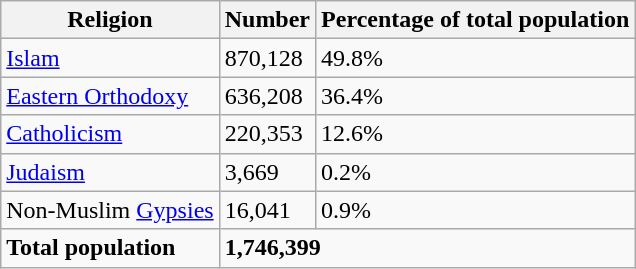<table class="wikitable">
<tr>
<th>Religion</th>
<th>Number</th>
<th>Percentage of total population</th>
</tr>
<tr>
<td><a href='#'>Islam</a></td>
<td>870,128</td>
<td>49.8%</td>
</tr>
<tr>
<td><a href='#'>Eastern Orthodoxy</a></td>
<td>636,208</td>
<td>36.4%</td>
</tr>
<tr>
<td><a href='#'>Catholicism</a></td>
<td>220,353</td>
<td>12.6%</td>
</tr>
<tr>
<td><a href='#'>Judaism</a></td>
<td>3,669</td>
<td>0.2%</td>
</tr>
<tr>
<td>Non-Muslim <a href='#'>Gypsies</a></td>
<td>16,041</td>
<td>0.9%</td>
</tr>
<tr>
<td><strong>Total population</strong></td>
<td colspan="2"><strong>1,746,399</strong></td>
</tr>
</table>
